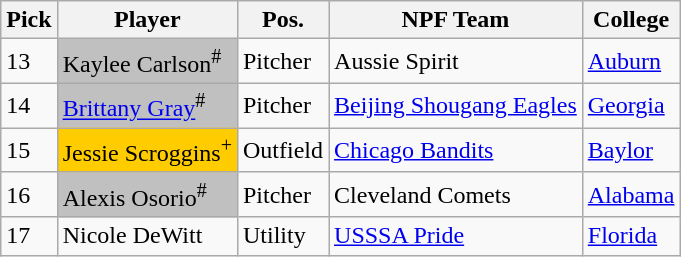<table class="wikitable">
<tr>
<th>Pick</th>
<th>Player</th>
<th>Pos.</th>
<th>NPF Team</th>
<th>College</th>
</tr>
<tr>
<td>13</td>
<td style="background:#C0C0C0;">Kaylee Carlson<sup>#</sup></td>
<td>Pitcher</td>
<td>Aussie Spirit</td>
<td><a href='#'>Auburn</a></td>
</tr>
<tr>
<td>14</td>
<td style="background:#C0C0C0;"><a href='#'>Brittany Gray</a><sup>#</sup></td>
<td>Pitcher</td>
<td><a href='#'>Beijing Shougang Eagles</a></td>
<td><a href='#'>Georgia</a></td>
</tr>
<tr>
<td>15</td>
<td style="background:#FFCC00;">Jessie Scroggins<sup>+</sup></td>
<td>Outfield</td>
<td><a href='#'>Chicago Bandits</a></td>
<td><a href='#'>Baylor</a></td>
</tr>
<tr>
<td>16</td>
<td style="background:#C0C0C0;">Alexis Osorio<sup>#</sup></td>
<td>Pitcher</td>
<td>Cleveland Comets</td>
<td><a href='#'>Alabama</a></td>
</tr>
<tr>
<td>17</td>
<td>Nicole DeWitt</td>
<td>Utility</td>
<td><a href='#'>USSSA Pride</a></td>
<td><a href='#'>Florida</a></td>
</tr>
</table>
